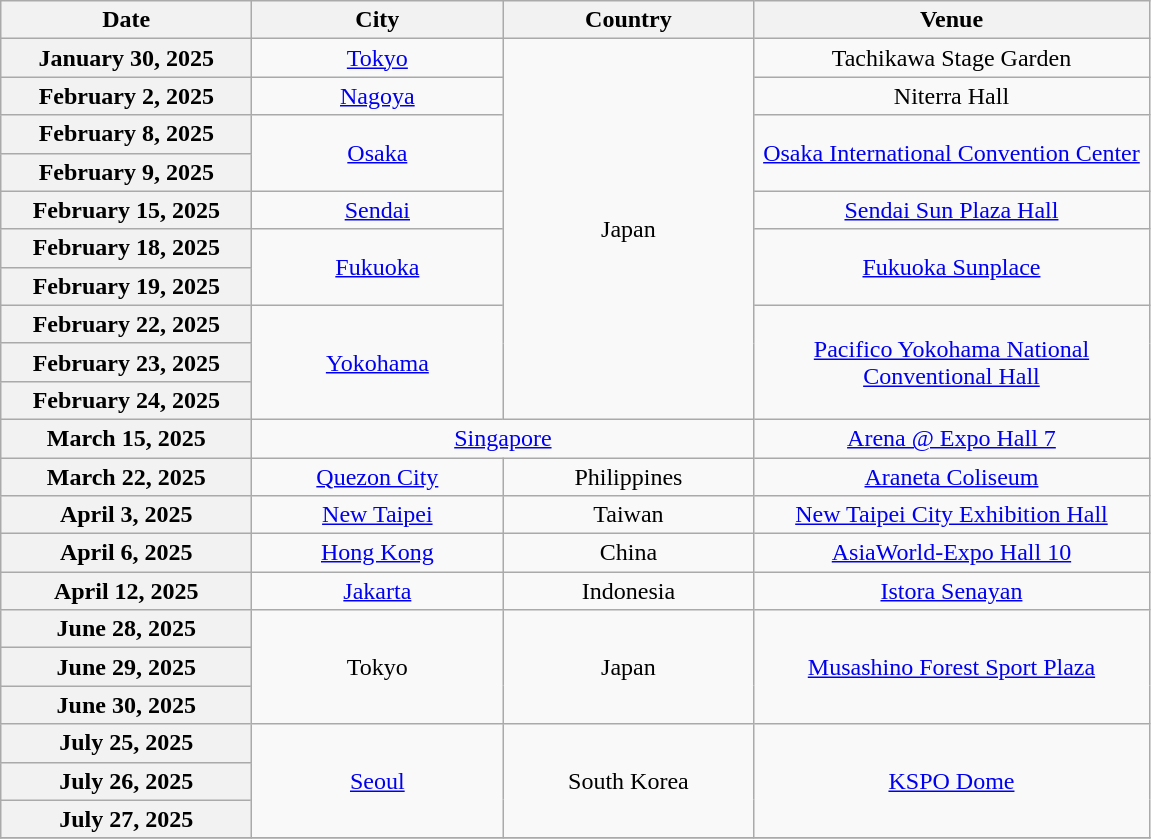<table class="wikitable sortable plainrowheaders" style="text-align:center;">
<tr>
<th style="width:10em;">Date</th>
<th style="width:10em;">City</th>
<th style="width:10em;">Country</th>
<th style="width:16em;">Venue</th>
</tr>
<tr>
<th scope="row" style="text-align:center">January 30, 2025</th>
<td><a href='#'>Tokyo</a></td>
<td rowspan="10">Japan</td>
<td>Tachikawa Stage Garden</td>
</tr>
<tr>
<th scope="row" style="text-align:center">February 2, 2025</th>
<td><a href='#'>Nagoya</a></td>
<td>Niterra Hall</td>
</tr>
<tr>
<th scope="row" style="text-align:center">February 8, 2025</th>
<td rowspan="2"><a href='#'>Osaka</a></td>
<td rowspan="2"><a href='#'>Osaka International Convention Center</a></td>
</tr>
<tr>
<th scope="row" style="text-align:center">February 9, 2025</th>
</tr>
<tr>
<th scope="row" style="text-align:center">February 15, 2025</th>
<td><a href='#'>Sendai</a></td>
<td><a href='#'>Sendai Sun Plaza Hall</a></td>
</tr>
<tr>
<th scope="row" style="text-align:center">February 18, 2025</th>
<td rowspan="2"><a href='#'>Fukuoka</a></td>
<td rowspan="2"><a href='#'>Fukuoka Sunplace</a></td>
</tr>
<tr>
<th scope="row" style="text-align:center">February 19, 2025</th>
</tr>
<tr>
<th scope="row" style="text-align:center">February 22, 2025</th>
<td rowspan="3"><a href='#'>Yokohama</a></td>
<td rowspan="3"><a href='#'>Pacifico Yokohama National Conventional Hall</a></td>
</tr>
<tr>
<th scope="row" style="text-align:center">February 23, 2025</th>
</tr>
<tr>
<th scope="row" style="text-align:center">February 24, 2025</th>
</tr>
<tr>
<th scope="row" style="text-align:center">March 15, 2025</th>
<td colspan="2"><a href='#'>Singapore</a></td>
<td><a href='#'>Arena @ Expo Hall 7</a></td>
</tr>
<tr>
<th scope="row" style="text-align:center">March 22, 2025</th>
<td><a href='#'>Quezon City</a></td>
<td>Philippines</td>
<td><a href='#'>Araneta Coliseum</a></td>
</tr>
<tr>
<th scope="row" style="text-align:center">April 3, 2025</th>
<td><a href='#'>New Taipei</a></td>
<td>Taiwan</td>
<td><a href='#'>New Taipei City Exhibition Hall</a></td>
</tr>
<tr>
<th scope="row" style="text-align:center">April 6, 2025</th>
<td><a href='#'>Hong Kong</a></td>
<td>China</td>
<td><a href='#'>AsiaWorld-Expo Hall 10</a></td>
</tr>
<tr>
<th scope="row" style="text-align:center">April 12, 2025</th>
<td><a href='#'>Jakarta</a></td>
<td>Indonesia</td>
<td><a href='#'>Istora Senayan</a></td>
</tr>
<tr>
<th scope="row" style="text-align:center">June 28, 2025</th>
<td rowspan="3">Tokyo</td>
<td rowspan="3">Japan</td>
<td rowspan="3"><a href='#'>Musashino Forest Sport Plaza</a></td>
</tr>
<tr>
<th scope="row" style="text-align:center">June 29, 2025</th>
</tr>
<tr>
<th scope="row" style="text-align:center">June 30, 2025</th>
</tr>
<tr>
<th scope="row" style="text-align:center">July 25, 2025</th>
<td rowspan="3"><a href='#'>Seoul</a></td>
<td rowspan="3">South Korea</td>
<td rowspan="3"><a href='#'>KSPO Dome</a></td>
</tr>
<tr>
<th scope="row" style="text-align:center">July 26, 2025</th>
</tr>
<tr>
<th scope="row" style="text-align:center">July 27, 2025</th>
</tr>
<tr>
</tr>
</table>
